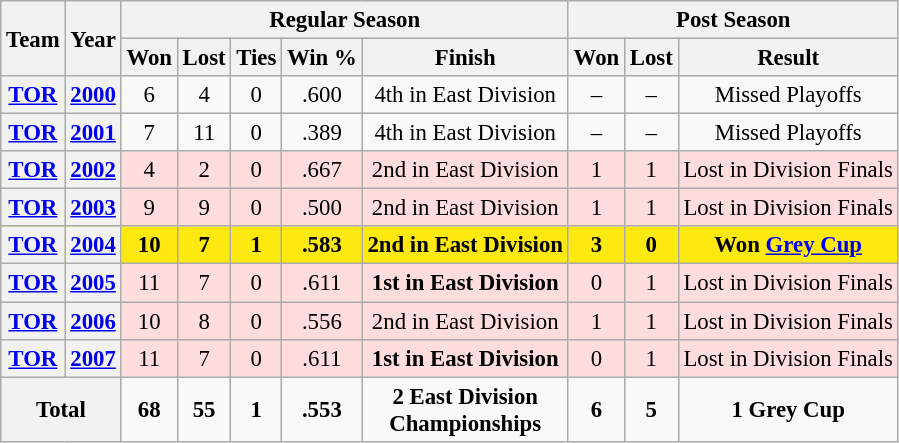<table class="wikitable" style="font-size: 95%; text-align:center;">
<tr>
<th rowspan="2">Team</th>
<th rowspan="2">Year</th>
<th colspan="5">Regular Season</th>
<th colspan="4">Post Season</th>
</tr>
<tr>
<th>Won</th>
<th>Lost</th>
<th>Ties</th>
<th>Win %</th>
<th>Finish</th>
<th>Won</th>
<th>Lost</th>
<th>Result</th>
</tr>
<tr>
<th><a href='#'>TOR</a></th>
<th><a href='#'>2000</a></th>
<td>6</td>
<td>4</td>
<td>0</td>
<td>.600</td>
<td>4th in East Division</td>
<td>–</td>
<td>–</td>
<td>Missed Playoffs</td>
</tr>
<tr>
<th><a href='#'>TOR</a></th>
<th><a href='#'>2001</a></th>
<td>7</td>
<td>11</td>
<td>0</td>
<td>.389</td>
<td>4th in East Division</td>
<td>–</td>
<td>–</td>
<td>Missed Playoffs</td>
</tr>
<tr ! style="background:#fdd;">
<th><a href='#'>TOR</a></th>
<th><a href='#'>2002</a></th>
<td>4</td>
<td>2</td>
<td>0</td>
<td>.667</td>
<td>2nd in East Division</td>
<td>1</td>
<td>1</td>
<td>Lost in Division Finals</td>
</tr>
<tr ! style="background:#fdd;">
<th><a href='#'>TOR</a></th>
<th><a href='#'>2003</a></th>
<td>9</td>
<td>9</td>
<td>0</td>
<td>.500</td>
<td>2nd in East Division</td>
<td>1</td>
<td>1</td>
<td>Lost in Division Finals</td>
</tr>
<tr ! style="background:#FDE910;">
<th><a href='#'>TOR</a></th>
<th><a href='#'>2004</a></th>
<td><strong>10</strong></td>
<td><strong>7</strong></td>
<td><strong>1</strong></td>
<td><strong>.583</strong></td>
<td><strong>2nd in East Division</strong></td>
<td><strong>3</strong></td>
<td><strong>0</strong></td>
<td><strong>Won <a href='#'>Grey Cup</a></strong></td>
</tr>
<tr ! style="background:#fdd;">
<th><a href='#'>TOR</a></th>
<th><a href='#'>2005</a></th>
<td>11</td>
<td>7</td>
<td>0</td>
<td>.611</td>
<td><strong>1st in East Division</strong></td>
<td>0</td>
<td>1</td>
<td>Lost in Division Finals</td>
</tr>
<tr ! style="background:#fdd;">
<th><a href='#'>TOR</a></th>
<th><a href='#'>2006</a></th>
<td>10</td>
<td>8</td>
<td>0</td>
<td>.556</td>
<td>2nd in East Division</td>
<td>1</td>
<td>1</td>
<td>Lost in Division Finals</td>
</tr>
<tr ! style="background:#fdd;">
<th><a href='#'>TOR</a></th>
<th><a href='#'>2007</a></th>
<td>11</td>
<td>7</td>
<td>0</td>
<td>.611</td>
<td><strong>1st in East Division</strong></td>
<td>0</td>
<td>1</td>
<td>Lost in Division Finals</td>
</tr>
<tr>
<th colspan="2"><strong>Total</strong></th>
<td><strong>68</strong></td>
<td><strong>55</strong></td>
<td><strong>1</strong></td>
<td><strong>.553</strong></td>
<td><strong>2 East Division<br>Championships</strong></td>
<td><strong>6</strong></td>
<td><strong>5</strong></td>
<td><strong>1 Grey Cup</strong></td>
</tr>
</table>
